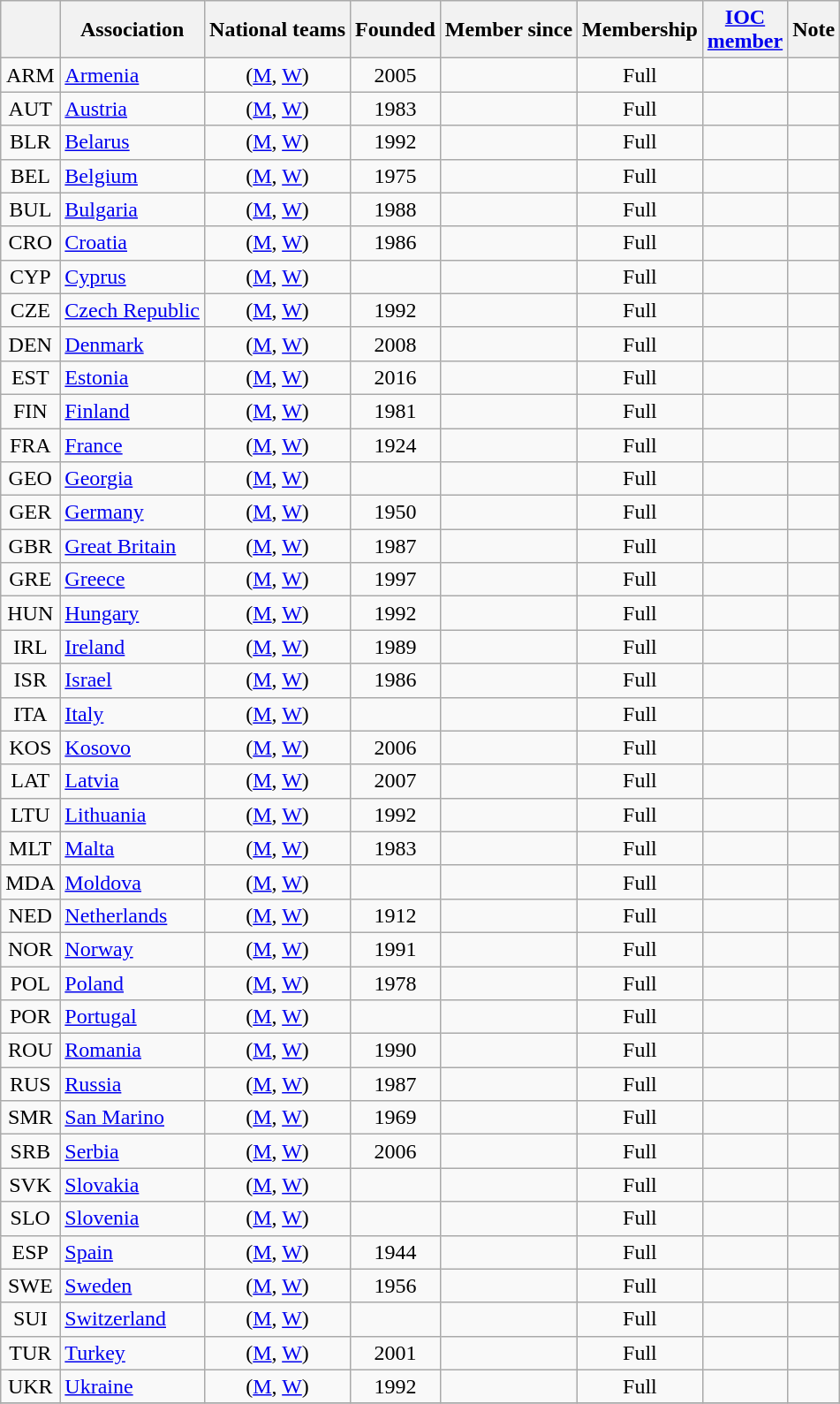<table class="wikitable sortable" style="text-align:center;">
<tr>
<th></th>
<th>Association</th>
<th>National teams</th>
<th>Founded</th>
<th>Member since</th>
<th>Membership</th>
<th><a href='#'>IOC</a> <br> <a href='#'>member</a></th>
<th>Note</th>
</tr>
<tr>
<td>ARM</td>
<td style="text-align:left;"> <a href='#'>Armenia</a></td>
<td>(<a href='#'>M</a>, <a href='#'>W</a>)</td>
<td>2005</td>
<td></td>
<td>Full</td>
<td></td>
<td></td>
</tr>
<tr>
<td>AUT</td>
<td style="text-align:left;"> <a href='#'>Austria</a></td>
<td>(<a href='#'>M</a>, <a href='#'>W</a>)</td>
<td>1983</td>
<td></td>
<td>Full</td>
<td></td>
<td></td>
</tr>
<tr>
<td>BLR</td>
<td style="text-align:left;"> <a href='#'>Belarus</a></td>
<td>(<a href='#'>M</a>, <a href='#'>W</a>)</td>
<td>1992</td>
<td></td>
<td>Full</td>
<td></td>
<td></td>
</tr>
<tr>
<td>BEL</td>
<td style="text-align:left;"> <a href='#'>Belgium</a></td>
<td>(<a href='#'>M</a>, <a href='#'>W</a>)</td>
<td>1975</td>
<td></td>
<td>Full</td>
<td></td>
<td></td>
</tr>
<tr>
<td>BUL</td>
<td style="text-align:left;"> <a href='#'>Bulgaria</a></td>
<td>(<a href='#'>M</a>, <a href='#'>W</a>)</td>
<td>1988</td>
<td></td>
<td>Full</td>
<td></td>
<td></td>
</tr>
<tr>
<td>CRO</td>
<td style="text-align:left;"> <a href='#'>Croatia</a></td>
<td>(<a href='#'>M</a>, <a href='#'>W</a>)</td>
<td>1986</td>
<td></td>
<td>Full</td>
<td></td>
<td></td>
</tr>
<tr>
<td>CYP</td>
<td style="text-align:left;"> <a href='#'>Cyprus</a></td>
<td>(<a href='#'>M</a>, <a href='#'>W</a>)</td>
<td></td>
<td></td>
<td>Full</td>
<td></td>
<td></td>
</tr>
<tr>
<td>CZE</td>
<td style="text-align:left;"> <a href='#'>Czech Republic</a></td>
<td>(<a href='#'>M</a>, <a href='#'>W</a>)</td>
<td>1992</td>
<td></td>
<td>Full</td>
<td></td>
<td></td>
</tr>
<tr>
<td>DEN</td>
<td style="text-align:left;"> <a href='#'>Denmark</a></td>
<td>(<a href='#'>M</a>, <a href='#'>W</a>)</td>
<td>2008</td>
<td></td>
<td>Full</td>
<td></td>
<td></td>
</tr>
<tr>
<td>EST</td>
<td style="text-align:left;"> <a href='#'>Estonia</a></td>
<td>(<a href='#'>M</a>, <a href='#'>W</a>)</td>
<td>2016</td>
<td></td>
<td>Full</td>
<td></td>
<td></td>
</tr>
<tr>
<td>FIN</td>
<td style="text-align:left;"> <a href='#'>Finland</a></td>
<td>(<a href='#'>M</a>, <a href='#'>W</a>)</td>
<td>1981</td>
<td></td>
<td>Full</td>
<td></td>
<td></td>
</tr>
<tr>
<td>FRA</td>
<td style="text-align:left;"> <a href='#'>France</a></td>
<td>(<a href='#'>M</a>, <a href='#'>W</a>)</td>
<td>1924</td>
<td></td>
<td>Full</td>
<td></td>
<td></td>
</tr>
<tr>
<td>GEO</td>
<td style="text-align:left;"> <a href='#'>Georgia</a></td>
<td>(<a href='#'>M</a>, <a href='#'>W</a>)</td>
<td></td>
<td></td>
<td>Full</td>
<td></td>
<td></td>
</tr>
<tr>
<td>GER</td>
<td style="text-align:left;"> <a href='#'>Germany</a></td>
<td>(<a href='#'>M</a>, <a href='#'>W</a>)</td>
<td>1950</td>
<td></td>
<td>Full</td>
<td></td>
<td></td>
</tr>
<tr>
<td>GBR</td>
<td style="text-align:left;"> <a href='#'>Great Britain</a></td>
<td>(<a href='#'>M</a>, <a href='#'>W</a>)</td>
<td>1987</td>
<td></td>
<td>Full</td>
<td></td>
<td></td>
</tr>
<tr>
<td>GRE</td>
<td style="text-align:left;"> <a href='#'>Greece</a></td>
<td>(<a href='#'>M</a>, <a href='#'>W</a>)</td>
<td>1997</td>
<td></td>
<td>Full</td>
<td></td>
<td></td>
</tr>
<tr>
<td>HUN</td>
<td style="text-align:left;"> <a href='#'>Hungary</a></td>
<td>(<a href='#'>M</a>, <a href='#'>W</a>)</td>
<td>1992</td>
<td></td>
<td>Full</td>
<td></td>
<td></td>
</tr>
<tr>
<td>IRL</td>
<td style="text-align:left;"> <a href='#'>Ireland</a></td>
<td>(<a href='#'>M</a>, <a href='#'>W</a>)</td>
<td>1989</td>
<td></td>
<td>Full</td>
<td></td>
<td></td>
</tr>
<tr>
<td>ISR</td>
<td style="text-align:left;"> <a href='#'>Israel</a></td>
<td>(<a href='#'>M</a>, <a href='#'>W</a>)</td>
<td>1986</td>
<td></td>
<td>Full</td>
<td></td>
<td></td>
</tr>
<tr>
<td>ITA</td>
<td style="text-align:left;"> <a href='#'>Italy</a></td>
<td>(<a href='#'>M</a>, <a href='#'>W</a>)</td>
<td></td>
<td></td>
<td>Full</td>
<td></td>
<td></td>
</tr>
<tr>
<td>KOS</td>
<td style="text-align:left;"> <a href='#'>Kosovo</a></td>
<td>(<a href='#'>M</a>, <a href='#'>W</a>)</td>
<td>2006</td>
<td></td>
<td>Full</td>
<td></td>
<td></td>
</tr>
<tr>
<td>LAT</td>
<td style="text-align:left;"> <a href='#'>Latvia</a></td>
<td>(<a href='#'>M</a>, <a href='#'>W</a>)</td>
<td>2007</td>
<td></td>
<td>Full</td>
<td></td>
<td></td>
</tr>
<tr>
<td>LTU</td>
<td style="text-align:left;"> <a href='#'>Lithuania</a></td>
<td>(<a href='#'>M</a>, <a href='#'>W</a>)</td>
<td>1992</td>
<td></td>
<td>Full</td>
<td></td>
<td></td>
</tr>
<tr>
<td>MLT</td>
<td style="text-align:left;"> <a href='#'>Malta</a></td>
<td>(<a href='#'>M</a>, <a href='#'>W</a>)</td>
<td>1983</td>
<td></td>
<td>Full</td>
<td></td>
<td></td>
</tr>
<tr>
<td>MDA</td>
<td style="text-align:left;"> <a href='#'>Moldova</a></td>
<td>(<a href='#'>M</a>, <a href='#'>W</a>)</td>
<td></td>
<td></td>
<td>Full</td>
<td></td>
<td></td>
</tr>
<tr>
<td>NED</td>
<td style="text-align:left;"> <a href='#'>Netherlands</a></td>
<td>(<a href='#'>M</a>, <a href='#'>W</a>)</td>
<td>1912</td>
<td></td>
<td>Full</td>
<td></td>
<td></td>
</tr>
<tr>
<td>NOR</td>
<td style="text-align:left;"> <a href='#'>Norway</a></td>
<td>(<a href='#'>M</a>, <a href='#'>W</a>)</td>
<td>1991</td>
<td></td>
<td>Full</td>
<td></td>
<td></td>
</tr>
<tr>
<td>POL</td>
<td style="text-align:left;"> <a href='#'>Poland</a></td>
<td>(<a href='#'>M</a>, <a href='#'>W</a>)</td>
<td>1978</td>
<td></td>
<td>Full</td>
<td></td>
<td></td>
</tr>
<tr>
<td>POR</td>
<td style="text-align:left;"> <a href='#'>Portugal</a></td>
<td>(<a href='#'>M</a>, <a href='#'>W</a>)</td>
<td></td>
<td></td>
<td>Full</td>
<td></td>
<td></td>
</tr>
<tr>
<td>ROU</td>
<td style="text-align:left;"> <a href='#'>Romania</a></td>
<td>(<a href='#'>M</a>, <a href='#'>W</a>)</td>
<td>1990</td>
<td></td>
<td>Full</td>
<td></td>
<td></td>
</tr>
<tr>
<td>RUS</td>
<td style="text-align:left;"> <a href='#'>Russia</a></td>
<td>(<a href='#'>M</a>, <a href='#'>W</a>)</td>
<td>1987</td>
<td></td>
<td>Full</td>
<td></td>
<td></td>
</tr>
<tr>
<td>SMR</td>
<td style="text-align:left;"> <a href='#'>San Marino</a></td>
<td>(<a href='#'>M</a>, <a href='#'>W</a>)</td>
<td>1969</td>
<td></td>
<td>Full</td>
<td></td>
<td></td>
</tr>
<tr>
<td>SRB</td>
<td style="text-align:left;"> <a href='#'>Serbia</a></td>
<td>(<a href='#'>M</a>, <a href='#'>W</a>)</td>
<td>2006</td>
<td></td>
<td>Full</td>
<td></td>
<td></td>
</tr>
<tr>
<td>SVK</td>
<td style="text-align:left;"> <a href='#'>Slovakia</a></td>
<td>(<a href='#'>M</a>, <a href='#'>W</a>)</td>
<td></td>
<td></td>
<td>Full</td>
<td></td>
<td></td>
</tr>
<tr>
<td>SLO</td>
<td style="text-align:left;"> <a href='#'>Slovenia</a></td>
<td>(<a href='#'>M</a>, <a href='#'>W</a>)</td>
<td></td>
<td></td>
<td>Full</td>
<td></td>
<td></td>
</tr>
<tr>
<td>ESP</td>
<td style="text-align:left;"> <a href='#'>Spain</a></td>
<td>(<a href='#'>M</a>, <a href='#'>W</a>)</td>
<td>1944</td>
<td></td>
<td>Full</td>
<td></td>
<td></td>
</tr>
<tr>
<td>SWE</td>
<td style="text-align:left;"> <a href='#'>Sweden</a></td>
<td>(<a href='#'>M</a>, <a href='#'>W</a>)</td>
<td>1956</td>
<td></td>
<td>Full</td>
<td></td>
<td></td>
</tr>
<tr>
<td>SUI</td>
<td style="text-align:left;"> <a href='#'>Switzerland</a></td>
<td>(<a href='#'>M</a>, <a href='#'>W</a>)</td>
<td></td>
<td></td>
<td>Full</td>
<td></td>
<td></td>
</tr>
<tr>
<td>TUR</td>
<td style="text-align:left;"> <a href='#'>Turkey</a></td>
<td>(<a href='#'>M</a>, <a href='#'>W</a>)</td>
<td>2001</td>
<td></td>
<td>Full</td>
<td></td>
<td></td>
</tr>
<tr>
<td>UKR</td>
<td style="text-align:left;"> <a href='#'>Ukraine</a></td>
<td>(<a href='#'>M</a>, <a href='#'>W</a>)</td>
<td>1992</td>
<td></td>
<td>Full</td>
<td></td>
<td></td>
</tr>
<tr>
</tr>
</table>
